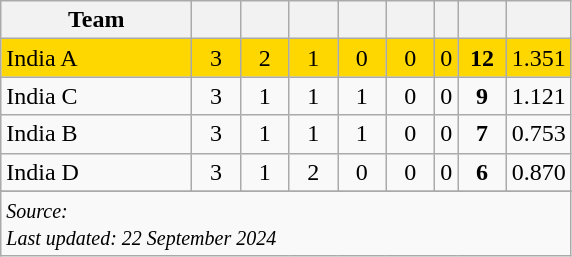<table class="wikitable" style="text-align:center">
<tr>
<th style="width:120px">Team</th>
<th style="width:25px"></th>
<th style="width:25px"></th>
<th style="width:25px"></th>
<th style="width:25px"></th>
<th style="width:25px"></th>
<th></th>
<th style="width:25px"></th>
<th style="width:25px"></th>
</tr>
<tr align=center style="background:#FFD700">
<td style="text-align:left">India A</td>
<td>3</td>
<td>2</td>
<td>1</td>
<td>0</td>
<td>0</td>
<td>0</td>
<td><strong>12</strong></td>
<td>1.351</td>
</tr>
<tr>
<td style="text-align:left">India C</td>
<td>3</td>
<td>1</td>
<td>1</td>
<td>1</td>
<td>0</td>
<td>0</td>
<td><strong>9</strong></td>
<td>1.121</td>
</tr>
<tr>
<td style="text-align:left">India B</td>
<td>3</td>
<td>1</td>
<td>1</td>
<td>1</td>
<td>0</td>
<td>0</td>
<td><strong>7</strong></td>
<td>0.753</td>
</tr>
<tr>
<td style="text-align:left">India D</td>
<td>3</td>
<td>1</td>
<td>2</td>
<td>0</td>
<td>0</td>
<td>0</td>
<td><strong>6</strong></td>
<td>0.870</td>
</tr>
<tr>
</tr>
<tr class="sortbottom">
<td colspan="9" style="text-align:left;"><small><em>Source: <br>Last updated: 22 September 2024</em></small></td>
</tr>
</table>
